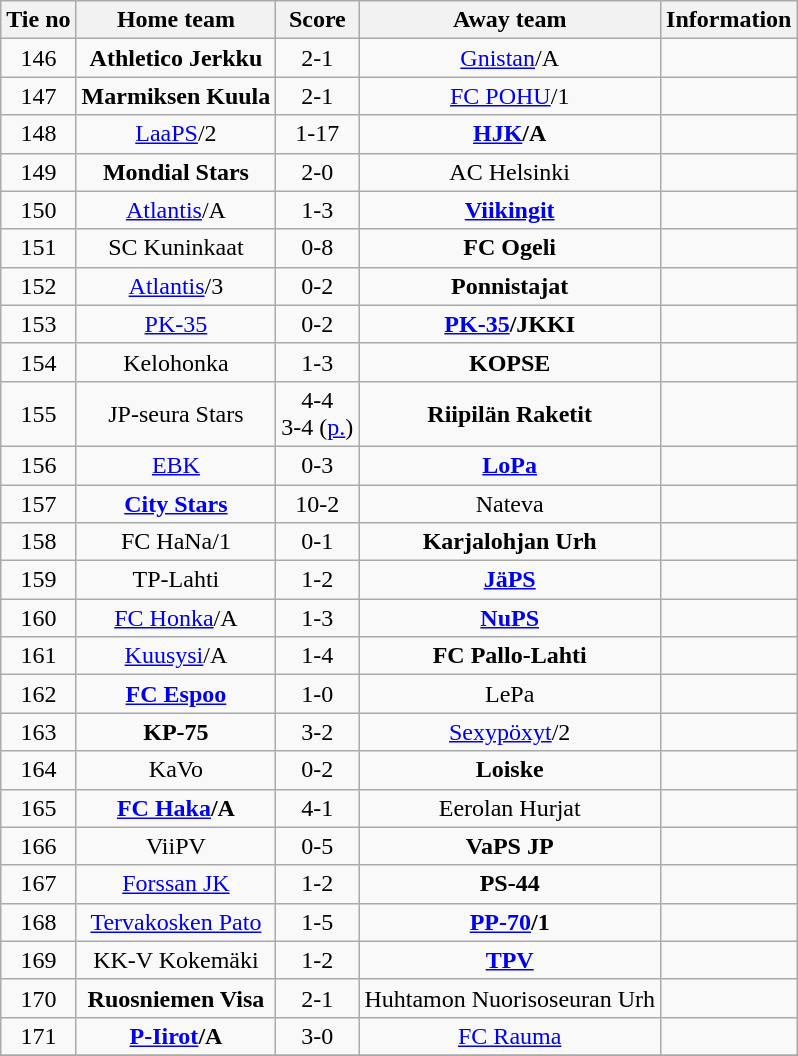<table class="wikitable" style="text-align:center">
<tr>
<th style= width="40px">Tie no</th>
<th style= width="150px">Home team</th>
<th style= width="60px">Score</th>
<th style= width="150px">Away team</th>
<th style= width="30px">Information</th>
</tr>
<tr>
<td>146</td>
<td><strong>Athletico Jerkku</strong></td>
<td>2-1</td>
<td><a href='#'>Gnistan</a>/A</td>
<td></td>
</tr>
<tr>
<td>147</td>
<td><strong>Marmiksen Kuula</strong></td>
<td>2-1</td>
<td><a href='#'>FC POHU</a>/1</td>
<td></td>
</tr>
<tr>
<td>148</td>
<td><a href='#'>LaaPS</a>/2</td>
<td>1-17</td>
<td><strong><a href='#'>HJK</a>/A</strong></td>
<td></td>
</tr>
<tr>
<td>149</td>
<td><strong>Mondial Stars</strong></td>
<td>2-0</td>
<td>AC Helsinki</td>
<td></td>
</tr>
<tr>
<td>150</td>
<td><a href='#'>Atlantis</a>/A</td>
<td>1-3</td>
<td><strong><a href='#'>Viikingit</a></strong></td>
<td></td>
</tr>
<tr>
<td>151</td>
<td>SC Kuninkaat</td>
<td>0-8</td>
<td><strong>FC Ogeli</strong></td>
<td></td>
</tr>
<tr>
<td>152</td>
<td><a href='#'>Atlantis</a>/3</td>
<td>0-2</td>
<td><strong>Ponnistajat</strong></td>
<td></td>
</tr>
<tr>
<td>153</td>
<td><a href='#'>PK-35</a></td>
<td>0-2</td>
<td><strong><a href='#'>PK-35</a>/JKKI</strong></td>
<td></td>
</tr>
<tr>
<td>154</td>
<td>Kelohonka</td>
<td>1-3</td>
<td><strong>KOPSE</strong></td>
<td></td>
</tr>
<tr>
<td>155</td>
<td>JP-seura Stars</td>
<td>4-4 <br>3-4  (<a href='#'>p.</a>)</td>
<td><strong>Riipilän Raketit</strong></td>
<td></td>
</tr>
<tr>
<td>156</td>
<td><a href='#'>EBK</a></td>
<td>0-3</td>
<td><strong><a href='#'>LoPa</a></strong></td>
<td></td>
</tr>
<tr>
<td>157</td>
<td><strong><a href='#'>City Stars</a></strong></td>
<td>10-2</td>
<td>Nateva</td>
<td></td>
</tr>
<tr>
<td>158</td>
<td>FC HaNa/1</td>
<td>0-1</td>
<td><strong>Karjalohjan Urh</strong></td>
<td></td>
</tr>
<tr>
<td>159</td>
<td>TP-Lahti</td>
<td>1-2</td>
<td><strong><a href='#'>JäPS</a></strong></td>
<td></td>
</tr>
<tr>
<td>160</td>
<td><a href='#'>FC Honka</a>/A</td>
<td>1-3</td>
<td><strong><a href='#'>NuPS</a></strong></td>
<td></td>
</tr>
<tr>
<td>161</td>
<td><a href='#'>Kuusysi</a>/A</td>
<td>1-4</td>
<td><strong>FC Pallo-Lahti</strong></td>
<td></td>
</tr>
<tr>
<td>162</td>
<td><strong><a href='#'>FC Espoo</a></strong></td>
<td>1-0</td>
<td>LePa</td>
<td></td>
</tr>
<tr>
<td>163</td>
<td><strong>KP-75</strong></td>
<td>3-2</td>
<td><a href='#'>Sexypöxyt</a>/2</td>
<td></td>
</tr>
<tr>
<td>164</td>
<td>KaVo</td>
<td>0-2</td>
<td><strong>Loiske</strong></td>
<td></td>
</tr>
<tr>
<td>165</td>
<td><strong><a href='#'>FC Haka</a>/A</strong></td>
<td>4-1</td>
<td>Eerolan Hurjat</td>
<td></td>
</tr>
<tr>
<td>166</td>
<td>ViiPV</td>
<td>0-5</td>
<td><strong>VaPS JP</strong></td>
<td></td>
</tr>
<tr>
<td>167</td>
<td><a href='#'>Forssan JK</a></td>
<td>1-2</td>
<td><strong>PS-44</strong></td>
<td></td>
</tr>
<tr>
<td>168</td>
<td><a href='#'>Tervakosken Pato</a></td>
<td>1-5</td>
<td><strong><a href='#'>PP-70</a>/1</strong></td>
<td></td>
</tr>
<tr>
<td>169</td>
<td>KK-V Kokemäki</td>
<td>1-2</td>
<td><strong><a href='#'>TPV</a></strong></td>
<td></td>
</tr>
<tr>
<td>170</td>
<td><strong>Ruosniemen Visa</strong></td>
<td>2-1</td>
<td>Huhtamon Nuorisoseuran Urh</td>
<td></td>
</tr>
<tr>
<td>171</td>
<td><strong><a href='#'>P-Iirot</a>/A</strong></td>
<td>3-0</td>
<td><a href='#'>FC Rauma</a></td>
<td></td>
</tr>
<tr>
</tr>
</table>
